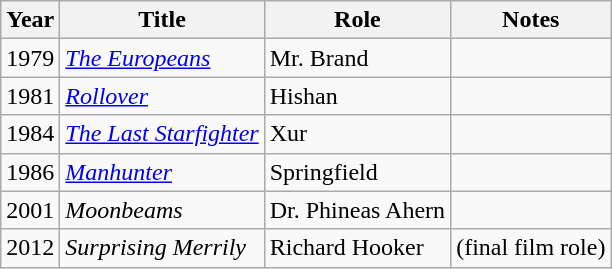<table class="wikitable">
<tr>
<th>Year</th>
<th>Title</th>
<th>Role</th>
<th>Notes</th>
</tr>
<tr>
<td>1979</td>
<td><em><a href='#'>The Europeans</a></em></td>
<td>Mr. Brand</td>
<td></td>
</tr>
<tr>
<td>1981</td>
<td><em><a href='#'>Rollover</a></em></td>
<td>Hishan</td>
<td></td>
</tr>
<tr>
<td>1984</td>
<td><em><a href='#'>The Last Starfighter</a></em></td>
<td>Xur</td>
<td></td>
</tr>
<tr>
<td>1986</td>
<td><em><a href='#'>Manhunter</a></em></td>
<td>Springfield</td>
<td></td>
</tr>
<tr>
<td>2001</td>
<td><em>Moonbeams</em></td>
<td>Dr. Phineas Ahern</td>
<td></td>
</tr>
<tr>
<td>2012</td>
<td><em>Surprising Merrily</em></td>
<td>Richard Hooker</td>
<td>(final film role)</td>
</tr>
</table>
